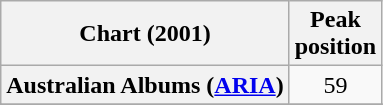<table class="wikitable sortable plainrowheaders" style="text-align:center">
<tr>
<th scope="col">Chart (2001)</th>
<th scope="col">Peak<br>position</th>
</tr>
<tr>
<th scope="row">Australian Albums (<a href='#'>ARIA</a>)</th>
<td>59</td>
</tr>
<tr>
</tr>
<tr>
</tr>
<tr>
</tr>
<tr>
</tr>
<tr>
</tr>
<tr>
</tr>
</table>
